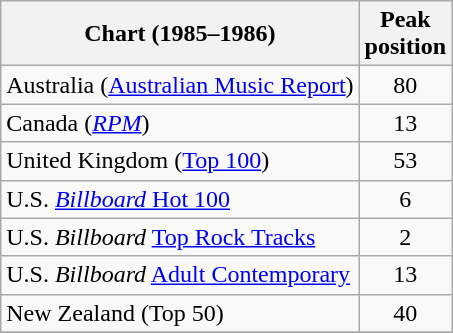<table class="wikitable sortable">
<tr>
<th>Chart (1985–1986)</th>
<th>Peak<br>position</th>
</tr>
<tr>
<td>Australia (<a href='#'>Australian Music Report</a>)</td>
<td style="text-align:center;">80</td>
</tr>
<tr>
<td>Canada (<em><a href='#'>RPM</a></em>)</td>
<td align="center">13</td>
</tr>
<tr>
<td>United Kingdom (<a href='#'>Top 100</a>)</td>
<td align="center">53</td>
</tr>
<tr>
<td>U.S. <a href='#'><em>Billboard</em> Hot 100</a></td>
<td align="center">6</td>
</tr>
<tr>
<td>U.S. <em>Billboard</em> <a href='#'>Top Rock Tracks</a></td>
<td align="center">2</td>
</tr>
<tr>
<td>U.S. <em>Billboard</em> <a href='#'>Adult Contemporary</a></td>
<td align="center">13</td>
</tr>
<tr>
<td>New Zealand (Top 50)</td>
<td align="center">40</td>
</tr>
<tr>
</tr>
</table>
